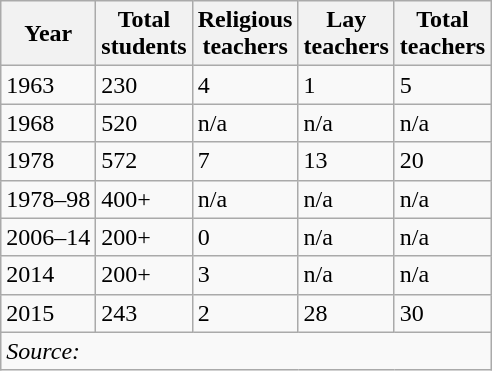<table class="wikitable">
<tr>
<th>Year</th>
<th>Total<br>students</th>
<th>Religious<br>teachers</th>
<th>Lay<br>teachers</th>
<th>Total<br>teachers</th>
</tr>
<tr>
<td>1963</td>
<td>230</td>
<td>4</td>
<td>1</td>
<td>5</td>
</tr>
<tr>
<td>1968</td>
<td>520</td>
<td>n/a</td>
<td>n/a</td>
<td>n/a</td>
</tr>
<tr>
<td>1978</td>
<td>572</td>
<td>7</td>
<td>13</td>
<td>20</td>
</tr>
<tr>
<td>1978–98</td>
<td>400+</td>
<td>n/a</td>
<td>n/a</td>
<td>n/a</td>
</tr>
<tr>
<td>2006–14</td>
<td>200+</td>
<td>0</td>
<td>n/a</td>
<td>n/a</td>
</tr>
<tr>
<td>2014</td>
<td>200+</td>
<td>3</td>
<td>n/a</td>
<td>n/a</td>
</tr>
<tr>
<td>2015</td>
<td>243</td>
<td>2</td>
<td>28</td>
<td>30</td>
</tr>
<tr>
<td colspan="5"><em>Source:</em> </td>
</tr>
</table>
